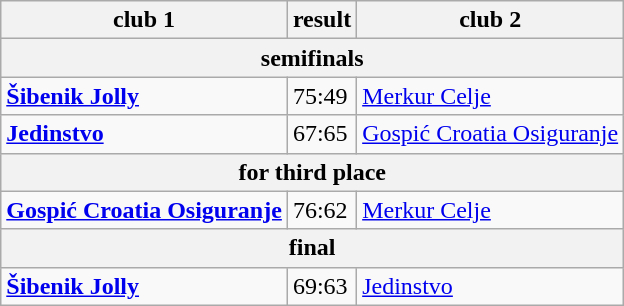<table class="wikitable">
<tr>
<th>club 1</th>
<th>result</th>
<th>club 2</th>
</tr>
<tr>
<th colspan="3">semifinals</th>
</tr>
<tr>
<td> <strong><a href='#'>Šibenik Jolly</a></strong></td>
<td>75:49</td>
<td> <a href='#'>Merkur Celje</a></td>
</tr>
<tr>
<td> <strong><a href='#'>Jedinstvo</a></strong></td>
<td>67:65</td>
<td> <a href='#'>Gospić Croatia Osiguranje</a></td>
</tr>
<tr>
<th colspan="3">for third place</th>
</tr>
<tr>
<td> <strong><a href='#'>Gospić Croatia Osiguranje</a></strong></td>
<td>76:62</td>
<td> <a href='#'>Merkur Celje</a></td>
</tr>
<tr>
<th colspan="3">final</th>
</tr>
<tr>
<td> <strong><a href='#'>Šibenik Jolly</a></strong></td>
<td>69:63</td>
<td> <a href='#'>Jedinstvo</a></td>
</tr>
</table>
